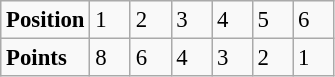<table class="wikitable" style="font-size: 95%;">
<tr>
<td><strong>Position</strong></td>
<td width=20>1</td>
<td width=20>2</td>
<td width=20>3</td>
<td width=20>4</td>
<td width=20>5</td>
<td width=20>6</td>
</tr>
<tr>
<td><strong>Points</strong></td>
<td>8</td>
<td>6</td>
<td>4</td>
<td>3</td>
<td>2</td>
<td>1</td>
</tr>
</table>
